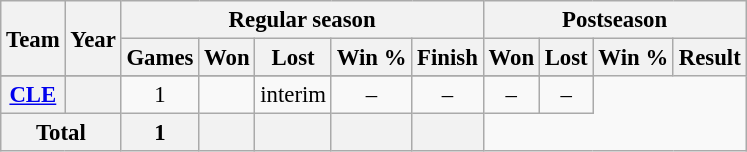<table class="wikitable" style="font-size: 95%; text-align:center;">
<tr>
<th rowspan="2">Team</th>
<th rowspan="2">Year</th>
<th colspan="5">Regular season</th>
<th colspan="4">Postseason</th>
</tr>
<tr>
<th>Games</th>
<th>Won</th>
<th>Lost</th>
<th>Win %</th>
<th>Finish</th>
<th>Won</th>
<th>Lost</th>
<th>Win %</th>
<th>Result</th>
</tr>
<tr>
</tr>
<tr>
<th><a href='#'>CLE</a></th>
<th></th>
<td>1</td>
<td></td>
<td>interim</td>
<td>–</td>
<td>–</td>
<td>–</td>
<td>–</td>
</tr>
<tr>
<th colspan="2">Total</th>
<th>1</th>
<th></th>
<th></th>
<th></th>
<th></th>
</tr>
</table>
